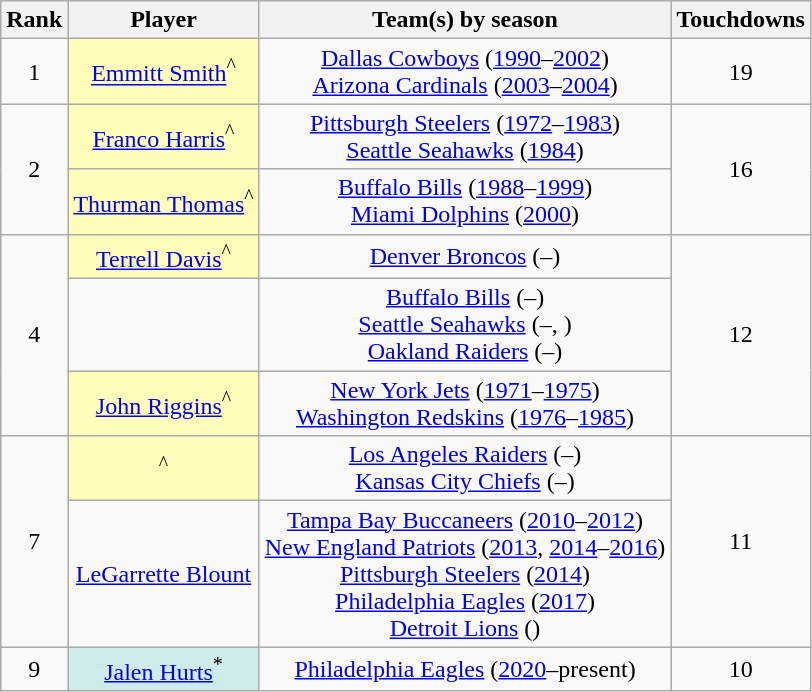<table class="wikitable sortable" style="text-align:center;">
<tr>
<th>Rank</th>
<th>Player</th>
<th>Team(s) by season</th>
<th>Touchdowns</th>
</tr>
<tr>
<td>1</td>
<td style="background:#ffb;"><a href='#'>Emmitt Smith</a><sup>^</sup></td>
<td><a href='#'>Dallas Cowboys</a> (<a href='#'>1990</a>–<a href='#'>2002</a>)<br><a href='#'>Arizona Cardinals</a> (<a href='#'>2003</a>–<a href='#'>2004</a>)</td>
<td>19</td>
</tr>
<tr>
<td rowspan=2>2</td>
<td style="background:#ffb;"><a href='#'>Franco Harris</a><sup>^</sup></td>
<td><a href='#'>Pittsburgh Steelers</a> (<a href='#'>1972</a>–<a href='#'>1983</a>)<br><a href='#'>Seattle Seahawks</a> (<a href='#'>1984</a>)</td>
<td rowspan=2>16</td>
</tr>
<tr>
<td style="background:#ffb;"><a href='#'>Thurman Thomas</a><sup>^</sup></td>
<td><a href='#'>Buffalo Bills</a> (<a href='#'>1988</a>–<a href='#'>1999</a>)<br><a href='#'>Miami Dolphins</a> (<a href='#'>2000</a>)</td>
</tr>
<tr>
<td rowspan=3>4</td>
<td style="background:#ffb;"><a href='#'>Terrell Davis</a><sup>^</sup></td>
<td><a href='#'>Denver Broncos</a> (–)</td>
<td rowspan=3>12</td>
</tr>
<tr>
<td></td>
<td><a href='#'>Buffalo Bills</a> (–)<br><a href='#'>Seattle Seahawks</a> (–, )<br><a href='#'>Oakland Raiders</a> (–)</td>
</tr>
<tr>
<td style="background:#ffb;"><a href='#'>John Riggins</a><sup>^</sup></td>
<td><a href='#'>New York Jets</a> (<a href='#'>1971</a>–<a href='#'>1975</a>)<br><a href='#'>Washington Redskins</a> (<a href='#'>1976</a>–<a href='#'>1985</a>)</td>
</tr>
<tr>
<td rowspan=2>7</td>
<td style="background:#ffb;"><sup>^</sup></td>
<td><a href='#'>Los Angeles Raiders</a> (–)<br><a href='#'>Kansas City Chiefs</a> (–)</td>
<td rowspan=2>11</td>
</tr>
<tr>
<td><a href='#'>LeGarrette Blount</a></td>
<td><a href='#'>Tampa Bay Buccaneers</a> (<a href='#'>2010</a>–<a href='#'>2012</a>)<br><a href='#'>New England Patriots</a> (<a href='#'>2013</a>, <a href='#'>2014</a>–<a href='#'>2016</a>)<br><a href='#'>Pittsburgh Steelers</a> (<a href='#'>2014</a>)<br><a href='#'>Philadelphia Eagles</a> (<a href='#'>2017</a>)<br><a href='#'>Detroit Lions</a> ()</td>
</tr>
<tr>
<td>9</td>
<td style="background:#cfecec;"><a href='#'>Jalen Hurts</a><sup>*</sup></td>
<td><a href='#'>Philadelphia Eagles</a> (<a href='#'>2020</a>–present)</td>
<td>10</td>
</tr>
</table>
